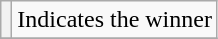<table class="wikitable">
<tr>
<th scope="row" style="text-align:center; style="background:#FAEB86; height:20px; width:20px"></th>
<td>Indicates the winner</td>
</tr>
<tr>
</tr>
</table>
